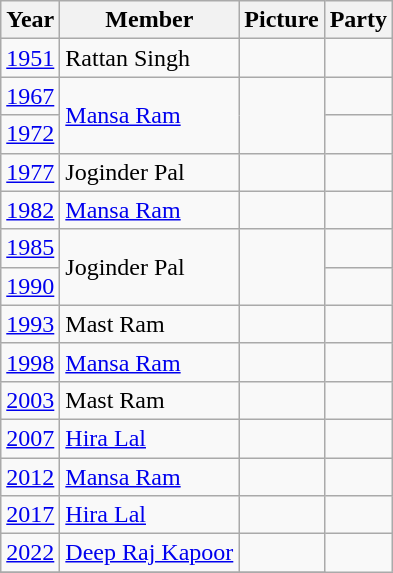<table class="wikitable sortable">
<tr>
<th>Year</th>
<th>Member</th>
<th>Picture</th>
<th colspan="2">Party</th>
</tr>
<tr>
<td><a href='#'>1951</a></td>
<td>Rattan Singh</td>
<td></td>
<td></td>
</tr>
<tr>
<td><a href='#'>1967</a></td>
<td rowspan=2><a href='#'>Mansa Ram</a></td>
<td rowspan=2></td>
<td></td>
</tr>
<tr>
<td><a href='#'>1972</a></td>
<td></td>
</tr>
<tr>
<td><a href='#'>1977</a></td>
<td>Joginder Pal</td>
<td></td>
<td></td>
</tr>
<tr>
<td><a href='#'>1982</a></td>
<td><a href='#'>Mansa Ram</a></td>
<td></td>
<td></td>
</tr>
<tr>
<td><a href='#'>1985</a></td>
<td rowspan=2>Joginder Pal</td>
<td rowspan=2></td>
<td></td>
</tr>
<tr>
<td><a href='#'>1990</a></td>
</tr>
<tr>
<td><a href='#'>1993</a></td>
<td>Mast Ram</td>
<td></td>
<td></td>
</tr>
<tr>
<td><a href='#'>1998</a></td>
<td><a href='#'>Mansa Ram</a></td>
<td></td>
<td></td>
</tr>
<tr>
<td><a href='#'>2003</a></td>
<td>Mast Ram</td>
<td></td>
<td></td>
</tr>
<tr>
<td><a href='#'>2007</a></td>
<td><a href='#'>Hira Lal</a></td>
<td></td>
<td></td>
</tr>
<tr>
<td><a href='#'>2012</a></td>
<td><a href='#'>Mansa Ram</a></td>
<td></td>
<td></td>
</tr>
<tr>
<td><a href='#'>2017</a></td>
<td><a href='#'>Hira Lal</a></td>
<td></td>
<td></td>
</tr>
<tr>
<td><a href='#'>2022</a></td>
<td><a href='#'>Deep Raj Kapoor</a></td>
<td></td>
</tr>
<tr>
</tr>
</table>
